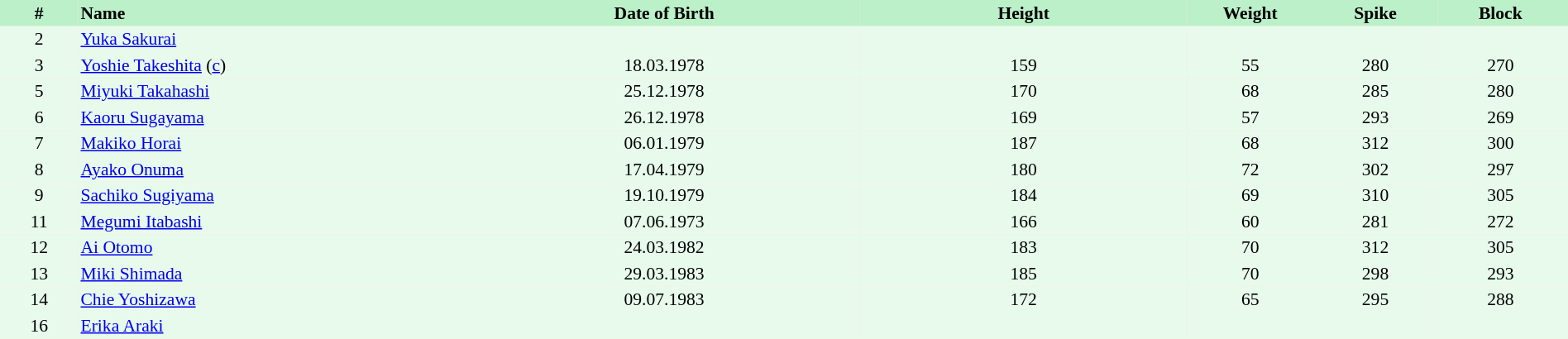<table border=0 cellpadding=2 cellspacing=0  |- bgcolor=#FFECCE style="text-align:center; font-size:90%;" width=100%>
<tr bgcolor=#BBF0C9>
<th width=5%>#</th>
<th width=25% align=left>Name</th>
<th width=25%>Date of Birth</th>
<th width=21%>Height</th>
<th width=8%>Weight</th>
<th width=8%>Spike</th>
<th width=8%>Block</th>
<th></th>
</tr>
<tr bgcolor=#E7FAEC>
<td>2</td>
<td align=left><a href='#'>Yuka Sakurai</a></td>
<td></td>
<td></td>
<td></td>
<td></td>
<td></td>
<td></td>
</tr>
<tr bgcolor=#E7FAEC>
<td>3</td>
<td align=left><a href='#'>Yoshie Takeshita</a> (<a href='#'>c</a>)</td>
<td>18.03.1978</td>
<td>159</td>
<td>55</td>
<td>280</td>
<td>270</td>
<td></td>
</tr>
<tr bgcolor=#E7FAEC>
<td>5</td>
<td align=left><a href='#'>Miyuki Takahashi</a></td>
<td>25.12.1978</td>
<td>170</td>
<td>68</td>
<td>285</td>
<td>280</td>
<td></td>
</tr>
<tr bgcolor=#E7FAEC>
<td>6</td>
<td align=left><a href='#'>Kaoru Sugayama</a></td>
<td>26.12.1978</td>
<td>169</td>
<td>57</td>
<td>293</td>
<td>269</td>
<td></td>
</tr>
<tr bgcolor=#E7FAEC>
<td>7</td>
<td align=left><a href='#'>Makiko Horai</a></td>
<td>06.01.1979</td>
<td>187</td>
<td>68</td>
<td>312</td>
<td>300</td>
<td></td>
</tr>
<tr bgcolor=#E7FAEC>
<td>8</td>
<td align=left><a href='#'>Ayako Onuma</a></td>
<td>17.04.1979</td>
<td>180</td>
<td>72</td>
<td>302</td>
<td>297</td>
<td></td>
</tr>
<tr bgcolor=#E7FAEC>
<td>9</td>
<td align=left><a href='#'>Sachiko Sugiyama</a></td>
<td>19.10.1979</td>
<td>184</td>
<td>69</td>
<td>310</td>
<td>305</td>
<td></td>
</tr>
<tr bgcolor=#E7FAEC>
<td>11</td>
<td align=left><a href='#'>Megumi Itabashi</a></td>
<td>07.06.1973</td>
<td>166</td>
<td>60</td>
<td>281</td>
<td>272</td>
<td></td>
</tr>
<tr bgcolor=#E7FAEC>
<td>12</td>
<td align=left><a href='#'>Ai Otomo</a></td>
<td>24.03.1982</td>
<td>183</td>
<td>70</td>
<td>312</td>
<td>305</td>
<td></td>
</tr>
<tr bgcolor=#E7FAEC>
<td>13</td>
<td align=left><a href='#'>Miki Shimada</a></td>
<td>29.03.1983</td>
<td>185</td>
<td>70</td>
<td>298</td>
<td>293</td>
<td></td>
</tr>
<tr bgcolor=#E7FAEC>
<td>14</td>
<td align=left><a href='#'>Chie Yoshizawa</a></td>
<td>09.07.1983</td>
<td>172</td>
<td>65</td>
<td>295</td>
<td>288</td>
<td></td>
</tr>
<tr bgcolor=#E7FAEC>
<td>16</td>
<td align=left><a href='#'>Erika Araki</a></td>
<td></td>
<td></td>
<td></td>
<td></td>
<td></td>
<td></td>
</tr>
</table>
